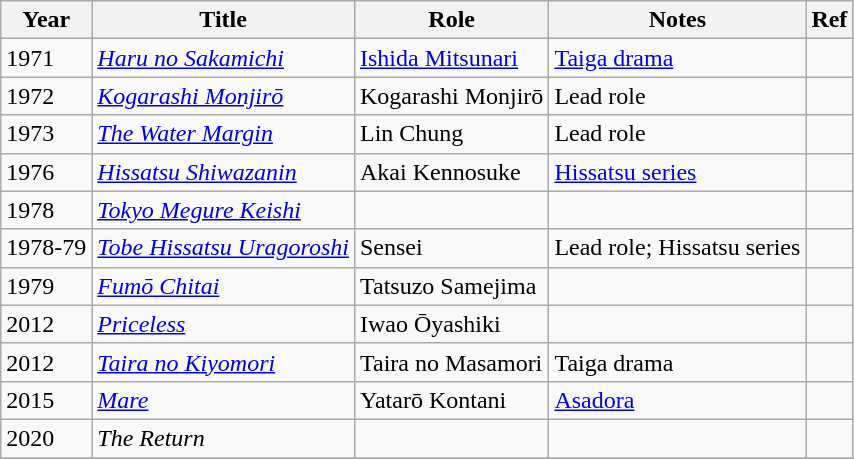<table class="wikitable sortable">
<tr>
<th>Year</th>
<th>Title</th>
<th>Role</th>
<th class="unsortable">Notes</th>
<th class="unsortable">Ref</th>
</tr>
<tr>
<td>1971</td>
<td><em><a href='#'>Haru no Sakamichi</a></em></td>
<td><a href='#'>Ishida Mitsunari</a></td>
<td><a href='#'>Taiga drama</a></td>
<td></td>
</tr>
<tr>
<td>1972</td>
<td><em><a href='#'>Kogarashi Monjirō</a></em></td>
<td>Kogarashi Monjirō</td>
<td>Lead role</td>
<td></td>
</tr>
<tr>
<td>1973</td>
<td><em><a href='#'>The Water Margin</a></em></td>
<td>Lin Chung</td>
<td>Lead role</td>
<td></td>
</tr>
<tr>
<td>1976</td>
<td><em><a href='#'>Hissatsu Shiwazanin</a></em></td>
<td>Akai Kennosuke</td>
<td><a href='#'>Hissatsu series</a></td>
<td></td>
</tr>
<tr>
<td>1978</td>
<td><em><a href='#'>Tokyo Megure Keishi</a></em></td>
<td></td>
<td></td>
<td></td>
</tr>
<tr>
<td>1978-79</td>
<td><em><a href='#'>Tobe Hissatsu Uragoroshi</a></em></td>
<td>Sensei</td>
<td>Lead role; Hissatsu series</td>
<td></td>
</tr>
<tr>
<td>1979</td>
<td><em><a href='#'>Fumō Chitai</a></em></td>
<td>Tatsuzo Samejima</td>
<td></td>
<td></td>
</tr>
<tr>
<td>2012</td>
<td><em><a href='#'>Priceless</a></em></td>
<td>Iwao Ōyashiki</td>
<td></td>
<td></td>
</tr>
<tr>
<td>2012</td>
<td><em><a href='#'>Taira no Kiyomori</a></em></td>
<td>Taira no Masamori</td>
<td>Taiga drama</td>
<td></td>
</tr>
<tr>
<td>2015</td>
<td><em><a href='#'>Mare</a></em></td>
<td>Yatarō Kontani</td>
<td><a href='#'>Asadora</a></td>
<td></td>
</tr>
<tr>
<td>2020</td>
<td><em>The Return</em></td>
<td></td>
<td></td>
<td></td>
</tr>
<tr>
</tr>
</table>
